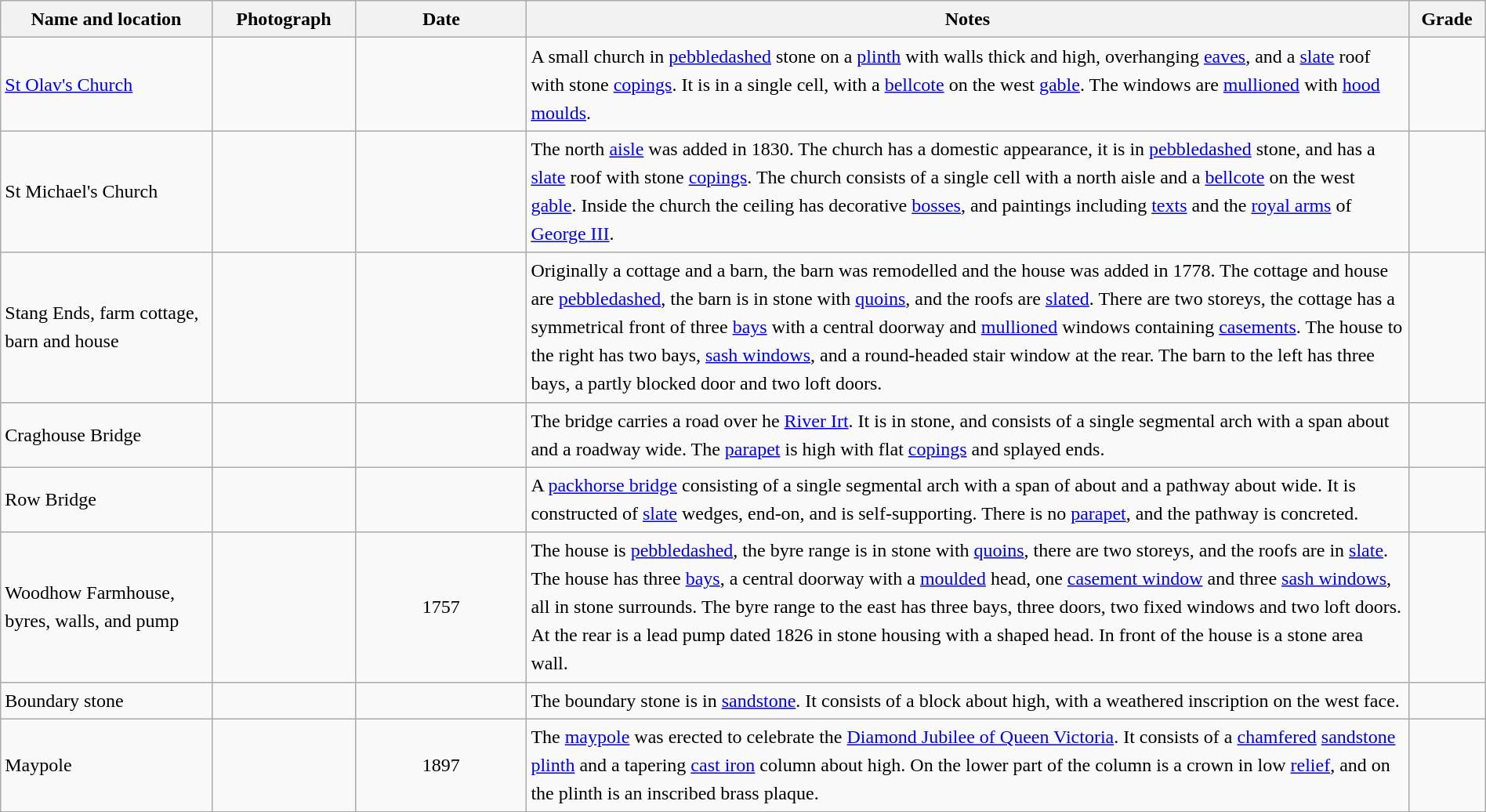<table class="wikitable sortable plainrowheaders" style="width:100%; border:0; text-align:left; line-height:150%;">
<tr>
<th scope="col"  style="width:150px">Name and location</th>
<th scope="col"  style="width:100px" class="unsortable">Photograph</th>
<th scope="col"  style="width:120px">Date</th>
<th scope="col"  style="width:650px" class="unsortable">Notes</th>
<th scope="col"  style="width:50px">Grade</th>
</tr>
<tr>
<td><a href='#'>St Olav's Church</a><br><small></small></td>
<td></td>
<td align="center"></td>
<td>A small church in <a href='#'>pebbledashed</a> stone on a <a href='#'>plinth</a> with walls  thick and  high, overhanging <a href='#'>eaves</a>, and a <a href='#'>slate</a> roof with stone <a href='#'>copings</a>.  It is in a single cell, with a <a href='#'>bellcote</a> on the west <a href='#'>gable</a>.  The windows are <a href='#'>mullioned</a> with <a href='#'>hood moulds</a>.</td>
<td align="center" ></td>
</tr>
<tr>
<td>St Michael's Church<br><small></small></td>
<td></td>
<td align="center"></td>
<td>The north <a href='#'>aisle</a> was added in 1830.  The church has a domestic appearance, it is in <a href='#'>pebbledashed</a> stone, and has a <a href='#'>slate</a> roof with stone <a href='#'>copings</a>.  The church consists of a single cell with a north aisle and a <a href='#'>bellcote</a> on the west <a href='#'>gable</a>.  Inside the church the ceiling has decorative <a href='#'>bosses</a>, and paintings including <a href='#'>texts</a> and the <a href='#'>royal arms</a> of <a href='#'>George III</a>.</td>
<td align="center" ></td>
</tr>
<tr>
<td>Stang Ends, farm cottage,<br>barn and house<br><small></small></td>
<td></td>
<td align="center"></td>
<td>Originally a cottage and a barn, the barn was remodelled and the house was added in 1778.  The cottage and house are <a href='#'>pebbledashed</a>, the barn is in stone with <a href='#'>quoins</a>, and the roofs are <a href='#'>slated</a>.  There are two storeys, the cottage has a symmetrical front of three <a href='#'>bays</a> with a central doorway and <a href='#'>mullioned</a> windows containing <a href='#'>casements</a>.  The house to the right has two bays, <a href='#'>sash windows</a>, and a round-headed stair window at the rear.  The barn to the left has three bays, a partly blocked door and two loft doors.</td>
<td align="center" ></td>
</tr>
<tr>
<td>Craghouse Bridge<br><small></small></td>
<td></td>
<td align="center"></td>
<td>The bridge carries a road over he <a href='#'>River Irt</a>.  It is in stone, and consists of a single segmental arch with a span about  and a roadway  wide.  The <a href='#'>parapet</a> is  high with flat <a href='#'>copings</a> and splayed ends.</td>
<td align="center" ></td>
</tr>
<tr>
<td>Row Bridge<br><small></small></td>
<td></td>
<td align="center"></td>
<td>A <a href='#'>packhorse bridge</a> consisting of a single segmental arch with a span of about  and a pathway about  wide.  It is constructed of <a href='#'>slate</a> wedges, end-on, and is self-supporting.  There is no <a href='#'>parapet</a>, and the pathway is concreted.</td>
<td align="center" ></td>
</tr>
<tr>
<td>Woodhow Farmhouse,<br>byres, walls, and pump<br><small></small></td>
<td></td>
<td align="center">1757</td>
<td>The house is <a href='#'>pebbledashed</a>, the byre range is in stone with <a href='#'>quoins</a>, there are two storeys, and the roofs are in <a href='#'>slate</a>.  The house has three <a href='#'>bays</a>, a central doorway with a <a href='#'>moulded</a> head, one <a href='#'>casement window</a> and three <a href='#'>sash windows</a>, all in stone surrounds.  The byre range to the east has three bays, three doors, two fixed windows and two loft doors.  At the rear is a lead pump dated 1826 in stone housing with a shaped head.  In front of the house is a stone area wall.</td>
<td align="center" ></td>
</tr>
<tr>
<td>Boundary stone<br><small></small></td>
<td></td>
<td align="center"></td>
<td>The boundary stone is in <a href='#'>sandstone</a>.  It consists of a block about  high, with a weathered inscription on the west face.</td>
<td align="center" ></td>
</tr>
<tr>
<td>Maypole<br><small></small></td>
<td></td>
<td align="center">1897</td>
<td>The <a href='#'>maypole</a> was erected to celebrate the <a href='#'>Diamond Jubilee of Queen Victoria</a>.  It consists of a <a href='#'>chamfered</a> <a href='#'>sandstone</a> <a href='#'>plinth</a> and a tapering <a href='#'>cast iron</a> column about  high.  On the lower part of the column is a crown in low <a href='#'>relief</a>, and on the plinth is an inscribed brass plaque.</td>
<td align="center" ></td>
</tr>
<tr>
</tr>
</table>
